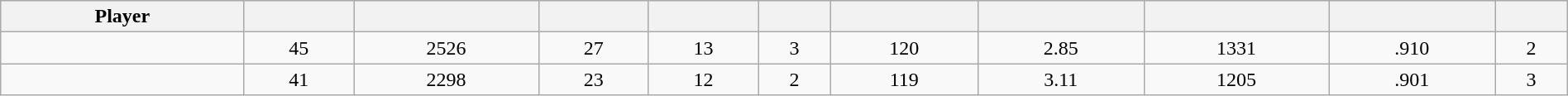<table class="wikitable sortable" style="width:100%;">
<tr style="text-align:center; background:#ddd;">
<th>Player</th>
<th></th>
<th></th>
<th></th>
<th></th>
<th></th>
<th></th>
<th></th>
<th></th>
<th></th>
<th></th>
</tr>
<tr align=center>
<td></td>
<td>45</td>
<td>2526</td>
<td>27</td>
<td>13</td>
<td>3</td>
<td>120</td>
<td>2.85</td>
<td>1331</td>
<td>.910</td>
<td>2</td>
</tr>
<tr align=center>
<td></td>
<td>41</td>
<td>2298</td>
<td>23</td>
<td>12</td>
<td>2</td>
<td>119</td>
<td>3.11</td>
<td>1205</td>
<td>.901</td>
<td>3</td>
</tr>
</table>
